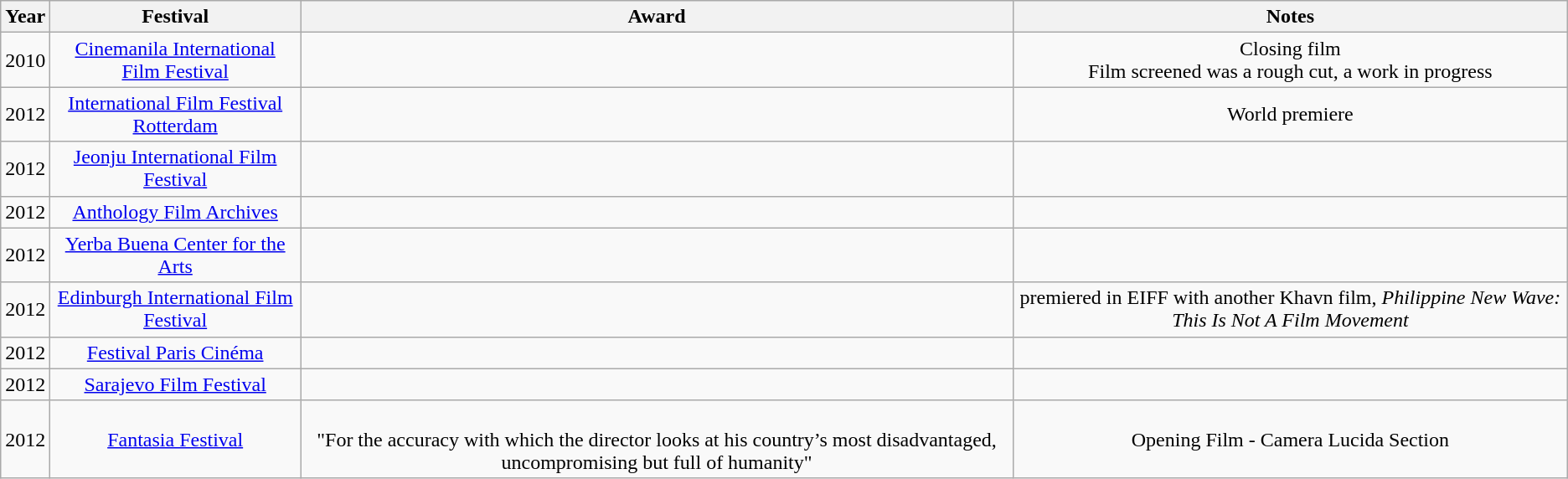<table class="wikitable" style="text-align: center;">
<tr>
<th>Year</th>
<th>Festival</th>
<th>Award</th>
<th>Notes</th>
</tr>
<tr>
<td>2010</td>
<td><a href='#'>Cinemanila International Film Festival</a></td>
<td></td>
<td>Closing film<br>Film screened was a rough cut, a work in progress</td>
</tr>
<tr>
<td>2012</td>
<td><a href='#'>International Film Festival Rotterdam</a></td>
<td></td>
<td>World premiere</td>
</tr>
<tr>
<td>2012</td>
<td><a href='#'>Jeonju International Film Festival</a></td>
<td></td>
<td></td>
</tr>
<tr>
<td>2012</td>
<td><a href='#'>Anthology Film Archives</a></td>
<td></td>
<td></td>
</tr>
<tr>
<td>2012</td>
<td><a href='#'>Yerba Buena Center for the Arts</a></td>
<td></td>
<td></td>
</tr>
<tr>
<td>2012</td>
<td><a href='#'>Edinburgh International Film Festival</a></td>
<td></td>
<td>premiered in EIFF with another Khavn film, <em>Philippine New Wave: This Is Not A Film Movement</em></td>
</tr>
<tr>
<td>2012</td>
<td><a href='#'>Festival Paris Cinéma</a></td>
<td></td>
<td></td>
</tr>
<tr>
<td>2012</td>
<td><a href='#'>Sarajevo Film Festival</a></td>
<td></td>
<td></td>
</tr>
<tr>
<td>2012</td>
<td><a href='#'>Fantasia Festival</a></td>
<td><br>"For the accuracy with which the director looks at his country’s most disadvantaged, uncompromising but full of humanity"</td>
<td>Opening Film - Camera Lucida Section</td>
</tr>
</table>
